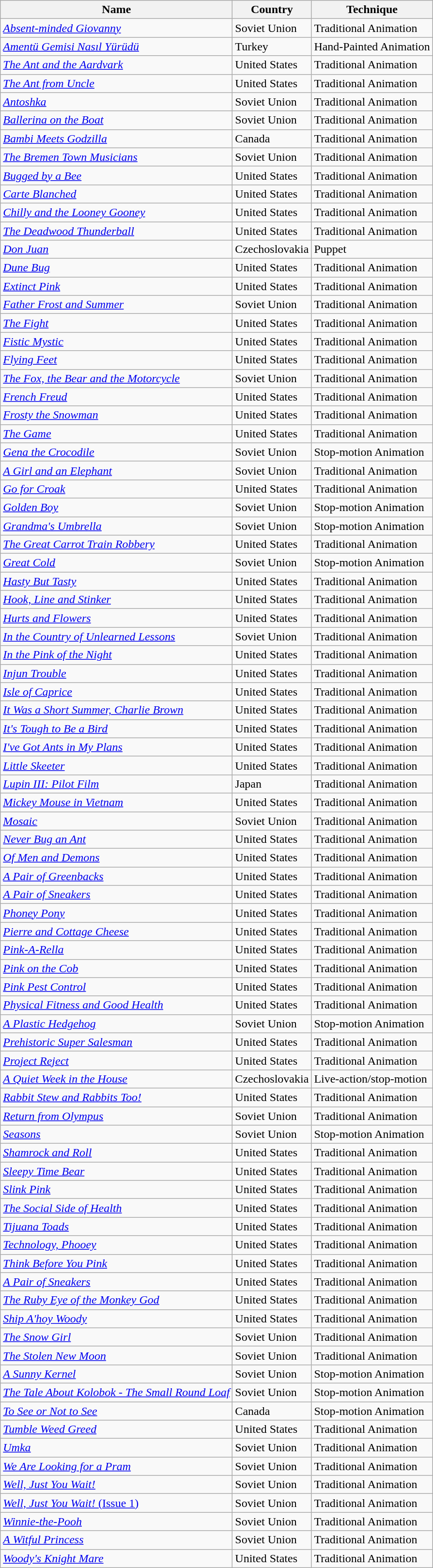<table class="wikitable sortable">
<tr>
<th>Name</th>
<th>Country</th>
<th>Technique</th>
</tr>
<tr>
<td><em><a href='#'>Absent-minded Giovanny</a></em></td>
<td>Soviet Union</td>
<td>Traditional Animation</td>
</tr>
<tr>
<td><em><a href='#'>Amentü Gemisi Nasıl Yürüdü</a></em></td>
<td>Turkey</td>
<td>Hand-Painted Animation</td>
</tr>
<tr>
<td><em><a href='#'>The Ant and the Aardvark</a></em></td>
<td>United States</td>
<td>Traditional Animation</td>
</tr>
<tr>
<td><em><a href='#'>The Ant from Uncle</a></em></td>
<td>United States</td>
<td>Traditional Animation</td>
</tr>
<tr>
<td><em><a href='#'>Antoshka</a></em></td>
<td>Soviet Union</td>
<td>Traditional Animation</td>
</tr>
<tr>
<td><em><a href='#'>Ballerina on the Boat</a></em></td>
<td>Soviet Union</td>
<td>Traditional Animation</td>
</tr>
<tr>
<td><em><a href='#'>Bambi Meets Godzilla</a></em></td>
<td>Canada</td>
<td>Traditional Animation</td>
</tr>
<tr>
<td><em><a href='#'>The Bremen Town Musicians</a></em></td>
<td>Soviet Union</td>
<td>Traditional Animation</td>
</tr>
<tr>
<td><em><a href='#'>Bugged by a Bee</a></em></td>
<td>United States</td>
<td>Traditional Animation</td>
</tr>
<tr>
<td><em><a href='#'>Carte Blanched</a></em></td>
<td>United States</td>
<td>Traditional Animation</td>
</tr>
<tr>
<td><em><a href='#'>Chilly and the Looney Gooney</a></em></td>
<td>United States</td>
<td>Traditional Animation</td>
</tr>
<tr>
<td><em><a href='#'>The Deadwood Thunderball</a></em></td>
<td>United States</td>
<td>Traditional Animation</td>
</tr>
<tr>
<td><em><a href='#'>Don Juan</a></em></td>
<td>Czechoslovakia</td>
<td>Puppet</td>
</tr>
<tr>
<td><em><a href='#'>Dune Bug</a></em></td>
<td>United States</td>
<td>Traditional Animation</td>
</tr>
<tr>
<td><em><a href='#'>Extinct Pink</a></em></td>
<td>United States</td>
<td>Traditional Animation</td>
</tr>
<tr>
<td><em><a href='#'>Father Frost and Summer</a></em></td>
<td>Soviet Union</td>
<td>Traditional Animation</td>
</tr>
<tr>
<td><em><a href='#'>The Fight</a></em></td>
<td>United States</td>
<td>Traditional Animation</td>
</tr>
<tr>
<td><em><a href='#'>Fistic Mystic</a></em></td>
<td>United States</td>
<td>Traditional Animation</td>
</tr>
<tr>
<td><em><a href='#'>Flying Feet</a></em></td>
<td>United States</td>
<td>Traditional Animation</td>
</tr>
<tr>
<td><em><a href='#'>The Fox, the Bear and the Motorcycle</a></em></td>
<td>Soviet Union</td>
<td>Traditional Animation</td>
</tr>
<tr>
<td><em><a href='#'>French Freud</a></em></td>
<td>United States</td>
<td>Traditional Animation</td>
</tr>
<tr>
<td><em><a href='#'>Frosty the Snowman</a></em></td>
<td>United States</td>
<td>Traditional Animation</td>
</tr>
<tr>
<td><em><a href='#'>The Game</a></em></td>
<td>United States</td>
<td>Traditional Animation</td>
</tr>
<tr>
<td><em><a href='#'>Gena the Crocodile</a></em></td>
<td>Soviet Union</td>
<td>Stop-motion Animation</td>
</tr>
<tr>
<td><em><a href='#'>A Girl and an Elephant</a></em></td>
<td>Soviet Union</td>
<td>Traditional Animation</td>
</tr>
<tr>
<td><em><a href='#'>Go for Croak</a></em></td>
<td>United States</td>
<td>Traditional Animation</td>
</tr>
<tr>
<td><em><a href='#'>Golden Boy</a></em></td>
<td>Soviet Union</td>
<td>Stop-motion Animation</td>
</tr>
<tr>
<td><em><a href='#'>Grandma's Umbrella</a></em></td>
<td>Soviet Union</td>
<td>Stop-motion Animation</td>
</tr>
<tr>
<td><em><a href='#'>The Great Carrot Train Robbery</a></em></td>
<td>United States</td>
<td>Traditional Animation</td>
</tr>
<tr>
<td><em><a href='#'>Great Cold</a></em></td>
<td>Soviet Union</td>
<td>Stop-motion Animation</td>
</tr>
<tr>
<td><em><a href='#'>Hasty But Tasty</a></em></td>
<td>United States</td>
<td>Traditional Animation</td>
</tr>
<tr>
<td><em><a href='#'>Hook, Line and Stinker</a></em></td>
<td>United States</td>
<td>Traditional Animation</td>
</tr>
<tr>
<td><em><a href='#'>Hurts and Flowers</a></em></td>
<td>United States</td>
<td>Traditional Animation</td>
</tr>
<tr>
<td><em><a href='#'>In the Country of Unlearned Lessons</a></em></td>
<td>Soviet Union</td>
<td>Traditional Animation</td>
</tr>
<tr>
<td><em><a href='#'>In the Pink of the Night</a></em></td>
<td>United States</td>
<td>Traditional Animation</td>
</tr>
<tr>
<td><em><a href='#'>Injun Trouble</a></em></td>
<td>United States</td>
<td>Traditional Animation</td>
</tr>
<tr>
<td><em><a href='#'>Isle of Caprice</a></em></td>
<td>United States</td>
<td>Traditional Animation</td>
</tr>
<tr>
<td><em><a href='#'>It Was a Short Summer, Charlie Brown</a></em></td>
<td>United States</td>
<td>Traditional Animation</td>
</tr>
<tr>
<td><em><a href='#'>It's Tough to Be a Bird</a></em></td>
<td>United States</td>
<td>Traditional Animation</td>
</tr>
<tr>
<td><em><a href='#'>I've Got Ants in My Plans</a></em></td>
<td>United States</td>
<td>Traditional Animation</td>
</tr>
<tr>
<td><em><a href='#'>Little Skeeter</a></em></td>
<td>United States</td>
<td>Traditional Animation</td>
</tr>
<tr>
<td><em><a href='#'>Lupin III: Pilot Film</a></em></td>
<td>Japan</td>
<td>Traditional Animation</td>
</tr>
<tr>
<td><em><a href='#'>Mickey Mouse in Vietnam</a></em></td>
<td>United States</td>
<td>Traditional Animation</td>
</tr>
<tr>
<td><em><a href='#'>Mosaic</a></em></td>
<td>Soviet Union</td>
<td>Traditional Animation</td>
</tr>
<tr>
<td><em><a href='#'>Never Bug an Ant</a></em></td>
<td>United States</td>
<td>Traditional Animation</td>
</tr>
<tr>
<td><em><a href='#'>Of Men and Demons</a></em></td>
<td>United States</td>
<td>Traditional Animation</td>
</tr>
<tr>
<td><em><a href='#'>A Pair of Greenbacks</a></em></td>
<td>United States</td>
<td>Traditional Animation</td>
</tr>
<tr>
<td><em><a href='#'>A Pair of Sneakers</a></em></td>
<td>United States</td>
<td>Traditional Animation</td>
</tr>
<tr>
<td><em><a href='#'>Phoney Pony</a></em></td>
<td>United States</td>
<td>Traditional Animation</td>
</tr>
<tr>
<td><em><a href='#'>Pierre and Cottage Cheese</a></em></td>
<td>United States</td>
<td>Traditional Animation</td>
</tr>
<tr>
<td><em><a href='#'>Pink-A-Rella</a></em></td>
<td>United States</td>
<td>Traditional Animation</td>
</tr>
<tr>
<td><em><a href='#'>Pink on the Cob</a></em></td>
<td>United States</td>
<td>Traditional Animation</td>
</tr>
<tr>
<td><em><a href='#'>Pink Pest Control</a></em></td>
<td>United States</td>
<td>Traditional Animation</td>
</tr>
<tr>
<td><em><a href='#'>Physical Fitness and Good Health</a></em></td>
<td>United States</td>
<td>Traditional Animation</td>
</tr>
<tr>
<td><em><a href='#'>A Plastic Hedgehog</a></em></td>
<td>Soviet Union</td>
<td>Stop-motion Animation</td>
</tr>
<tr>
<td><em><a href='#'>Prehistoric Super Salesman</a></em></td>
<td>United States</td>
<td>Traditional Animation</td>
</tr>
<tr>
<td><em><a href='#'>Project Reject</a></em></td>
<td>United States</td>
<td>Traditional Animation</td>
</tr>
<tr>
<td><em><a href='#'>A Quiet Week in the House</a></em></td>
<td>Czechoslovakia</td>
<td>Live-action/stop-motion</td>
</tr>
<tr>
<td><em><a href='#'>Rabbit Stew and Rabbits Too!</a></em></td>
<td>United States</td>
<td>Traditional Animation</td>
</tr>
<tr>
<td><em><a href='#'>Return from Olympus</a></em></td>
<td>Soviet Union</td>
<td>Traditional Animation</td>
</tr>
<tr>
<td><em><a href='#'>Seasons</a></em></td>
<td>Soviet Union</td>
<td>Stop-motion Animation</td>
</tr>
<tr>
<td><em><a href='#'>Shamrock and Roll</a></em></td>
<td>United States</td>
<td>Traditional Animation</td>
</tr>
<tr>
<td><em><a href='#'>Sleepy Time Bear</a></em></td>
<td>United States</td>
<td>Traditional Animation</td>
</tr>
<tr>
<td><em><a href='#'>Slink Pink</a></em></td>
<td>United States</td>
<td>Traditional Animation</td>
</tr>
<tr>
<td><em><a href='#'>The Social Side of Health</a></em></td>
<td>United States</td>
<td>Traditional Animation</td>
</tr>
<tr>
<td><em><a href='#'>Tijuana Toads</a></em></td>
<td>United States</td>
<td>Traditional Animation</td>
</tr>
<tr>
<td><em><a href='#'>Technology, Phooey</a></em></td>
<td>United States</td>
<td>Traditional Animation</td>
</tr>
<tr>
<td><em><a href='#'>Think Before You Pink</a></em></td>
<td>United States</td>
<td>Traditional Animation</td>
</tr>
<tr>
<td><em><a href='#'>A Pair of Sneakers</a></em></td>
<td>United States</td>
<td>Traditional Animation</td>
</tr>
<tr>
<td><em><a href='#'>The Ruby Eye of the Monkey God</a></em></td>
<td>United States</td>
<td>Traditional Animation</td>
</tr>
<tr>
<td><em><a href='#'>Ship A'hoy Woody</a></em></td>
<td>United States</td>
<td>Traditional Animation</td>
</tr>
<tr>
<td><em><a href='#'>The Snow Girl</a></em></td>
<td>Soviet Union</td>
<td>Traditional Animation</td>
</tr>
<tr>
<td><em><a href='#'>The Stolen New Moon</a></em></td>
<td>Soviet Union</td>
<td>Traditional Animation</td>
</tr>
<tr>
<td><em><a href='#'>A Sunny Kernel</a></em></td>
<td>Soviet Union</td>
<td>Stop-motion Animation</td>
</tr>
<tr>
<td><em><a href='#'>The Tale About Kolobok - The Small Round Loaf</a></em></td>
<td>Soviet Union</td>
<td>Stop-motion Animation</td>
</tr>
<tr>
<td><em><a href='#'>To See or Not to See</a></em></td>
<td>Canada</td>
<td>Stop-motion Animation</td>
</tr>
<tr>
<td><em><a href='#'>Tumble Weed Greed</a></em></td>
<td>United States</td>
<td>Traditional Animation</td>
</tr>
<tr>
<td><em><a href='#'>Umka</a></em></td>
<td>Soviet Union</td>
<td>Traditional Animation</td>
</tr>
<tr>
<td><em><a href='#'>We Are Looking for a Pram</a></em></td>
<td>Soviet Union</td>
<td>Traditional Animation</td>
</tr>
<tr>
<td><em><a href='#'>Well, Just You Wait!</a></em></td>
<td>Soviet Union</td>
<td>Traditional Animation</td>
</tr>
<tr>
<td><a href='#'><em>Well, Just You Wait!</em> (Issue 1)</a></td>
<td>Soviet Union</td>
<td>Traditional Animation</td>
</tr>
<tr>
<td><em><a href='#'>Winnie-the-Pooh</a></em></td>
<td>Soviet Union</td>
<td>Traditional Animation</td>
</tr>
<tr>
<td><em><a href='#'>A Witful Princess</a></em></td>
<td>Soviet Union</td>
<td>Traditional Animation</td>
</tr>
<tr>
<td><em><a href='#'>Woody's Knight Mare</a></em></td>
<td>United States</td>
<td>Traditional Animation</td>
</tr>
</table>
